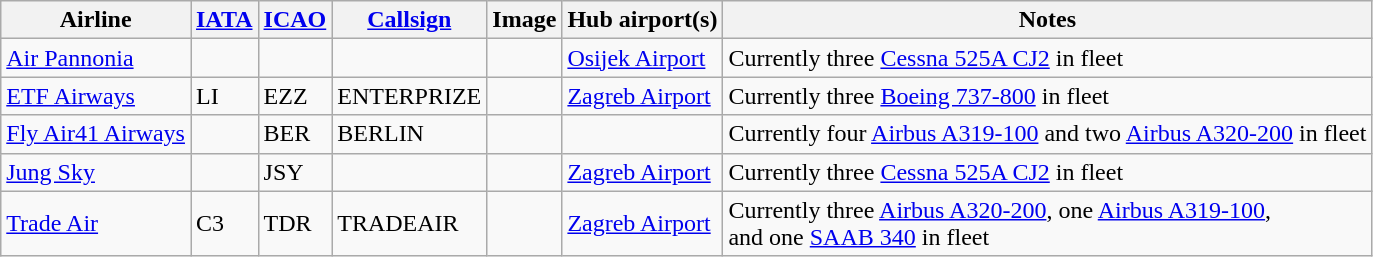<table class="wikitable sortable" style="border: 0; cellpadding: 2; cellspacing: 3;">
<tr valign="middle">
<th>Airline</th>
<th><a href='#'>IATA</a></th>
<th><a href='#'>ICAO</a></th>
<th><a href='#'>Callsign</a></th>
<th>Image</th>
<th>Hub airport(s)</th>
<th class="unsortable">Notes</th>
</tr>
<tr>
<td><a href='#'>Air Pannonia</a></td>
<td></td>
<td></td>
<td></td>
<td></td>
<td><a href='#'>Osijek Airport</a></td>
<td>Currently three <a href='#'>Cessna 525A CJ2</a> in fleet</td>
</tr>
<tr>
<td><a href='#'>ETF Airways</a></td>
<td>LI</td>
<td>EZZ</td>
<td>ENTERPRIZE</td>
<td></td>
<td><a href='#'>Zagreb Airport</a></td>
<td>Currently three <a href='#'>Boeing 737-800</a> in fleet</td>
</tr>
<tr>
<td><a href='#'>Fly Air41 Airways</a></td>
<td></td>
<td>BER</td>
<td>BERLIN</td>
<td></td>
<td></td>
<td>Currently four <a href='#'>Airbus A319-100</a> and two <a href='#'>Airbus A320-200</a> in fleet</td>
</tr>
<tr>
<td><a href='#'>Jung Sky</a></td>
<td></td>
<td>JSY</td>
<td></td>
<td></td>
<td><a href='#'>Zagreb Airport</a></td>
<td>Currently three <a href='#'>Cessna 525A CJ2</a> in fleet</td>
</tr>
<tr>
<td><a href='#'>Trade Air</a></td>
<td>C3</td>
<td>TDR</td>
<td>TRADEAIR</td>
<td></td>
<td><a href='#'>Zagreb Airport</a></td>
<td>Currently three <a href='#'>Airbus A320-200</a>, one <a href='#'>Airbus A319-100</a>,<br>and one <a href='#'>SAAB 340</a> in fleet</td>
</tr>
</table>
